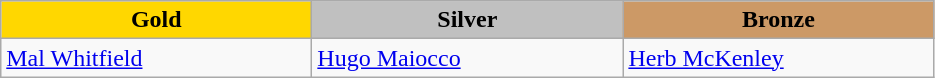<table class="wikitable" style="text-align:left">
<tr align="center">
<td width=200 bgcolor=gold><strong>Gold</strong></td>
<td width=200 bgcolor=silver><strong>Silver</strong></td>
<td width=200 bgcolor=CC9966><strong>Bronze</strong></td>
</tr>
<tr>
<td><a href='#'>Mal Whitfield</a><br><em></em></td>
<td><a href='#'>Hugo Maiocco</a><br><em></em></td>
<td><a href='#'>Herb McKenley</a><br><em></em></td>
</tr>
</table>
